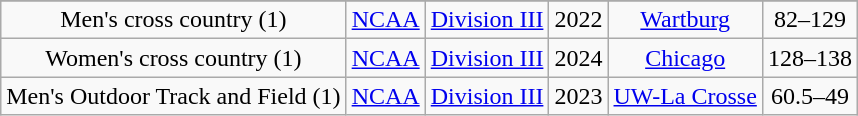<table class="wikitable">
<tr align="center">
</tr>
<tr align="center">
<td rowspan="1">Men's cross country (1)</td>
<td rowspan="1"><a href='#'>NCAA</a></td>
<td rowspan="1"><a href='#'>Division III</a></td>
<td>2022</td>
<td><a href='#'>Wartburg</a></td>
<td>82–129</td>
</tr>
<tr align="center">
<td rowspan="1">Women's cross country (1)</td>
<td rowspan="1"><a href='#'>NCAA</a></td>
<td rowspan="1"><a href='#'>Division III</a></td>
<td>2024</td>
<td><a href='#'>Chicago</a></td>
<td>128–138</td>
</tr>
<tr align="center">
<td rowspan="1">Men's Outdoor Track and Field (1)</td>
<td rowspan="1"><a href='#'>NCAA</a></td>
<td rowspan="1"><a href='#'>Division III</a></td>
<td>2023</td>
<td><a href='#'>UW-La Crosse</a></td>
<td>60.5–49</td>
</tr>
</table>
